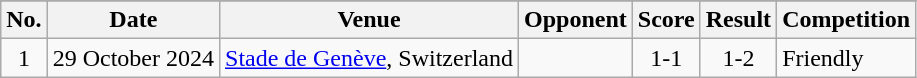<table class="wikitable sortable">
<tr>
</tr>
<tr>
<th scope="col">No.</th>
<th scope="col">Date</th>
<th scope="col">Venue</th>
<th scope="col">Opponent</th>
<th scope="col">Score</th>
<th scope="col">Result</th>
<th scope="col">Competition</th>
</tr>
<tr>
<td align="center">1</td>
<td>29 October 2024</td>
<td><a href='#'>Stade de Genève</a>, Switzerland</td>
<td></td>
<td align="center">1-1</td>
<td align="center">1-2</td>
<td>Friendly</td>
</tr>
</table>
